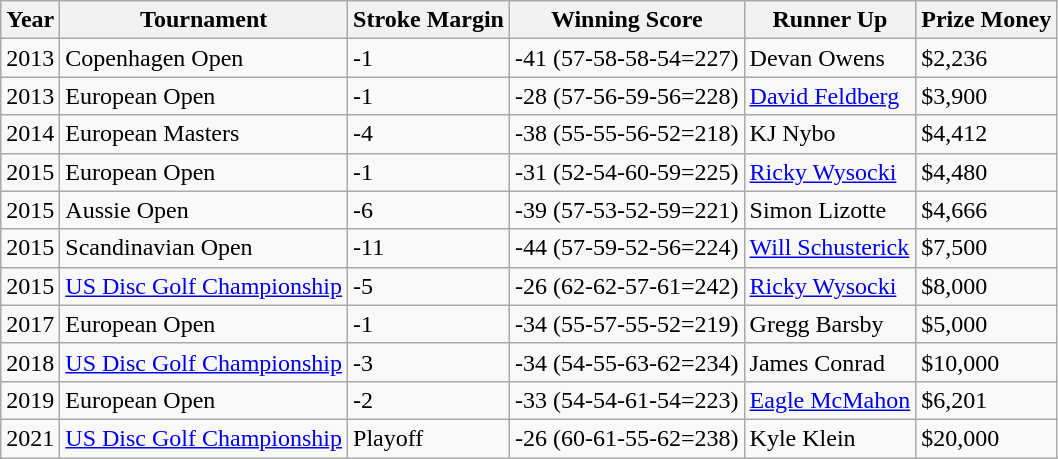<table class="wikitable">
<tr>
<th>Year</th>
<th>Tournament</th>
<th>Stroke Margin</th>
<th>Winning Score</th>
<th>Runner Up</th>
<th>Prize Money</th>
</tr>
<tr>
<td>2013</td>
<td>Copenhagen Open</td>
<td>-1</td>
<td>-41 (57-58-58-54=227)</td>
<td>Devan Owens</td>
<td>$2,236</td>
</tr>
<tr>
<td>2013</td>
<td>European Open</td>
<td>-1</td>
<td>-28 (57-56-59-56=228)</td>
<td><a href='#'>David Feldberg</a></td>
<td>$3,900</td>
</tr>
<tr>
<td>2014</td>
<td>European Masters</td>
<td>-4</td>
<td>-38 (55-55-56-52=218)</td>
<td>KJ Nybo</td>
<td>$4,412</td>
</tr>
<tr>
<td>2015</td>
<td>European Open</td>
<td>-1</td>
<td>-31 (52-54-60-59=225)</td>
<td><a href='#'>Ricky Wysocki</a></td>
<td>$4,480</td>
</tr>
<tr>
<td>2015</td>
<td>Aussie Open</td>
<td>-6</td>
<td>-39 (57-53-52-59=221)</td>
<td>Simon Lizotte</td>
<td>$4,666</td>
</tr>
<tr>
<td>2015</td>
<td>Scandinavian Open</td>
<td>-11</td>
<td>-44 (57-59-52-56=224)</td>
<td><a href='#'>Will Schusterick</a></td>
<td>$7,500</td>
</tr>
<tr>
<td>2015</td>
<td><a href='#'>US Disc Golf Championship</a></td>
<td>-5</td>
<td>-26 (62-62-57-61=242)</td>
<td><a href='#'>Ricky Wysocki</a></td>
<td>$8,000</td>
</tr>
<tr>
<td>2017</td>
<td>European Open</td>
<td>-1</td>
<td>-34 (55-57-55-52=219)</td>
<td>Gregg Barsby</td>
<td>$5,000</td>
</tr>
<tr>
<td>2018</td>
<td><a href='#'>US Disc Golf Championship</a></td>
<td>-3</td>
<td>-34 (54-55-63-62=234)</td>
<td>James Conrad</td>
<td>$10,000</td>
</tr>
<tr>
<td>2019</td>
<td>European Open</td>
<td>-2</td>
<td>-33 (54-54-61-54=223)</td>
<td><a href='#'>Eagle McMahon</a></td>
<td>$6,201</td>
</tr>
<tr>
<td>2021</td>
<td><a href='#'>US Disc Golf Championship</a></td>
<td>Playoff</td>
<td>-26 (60-61-55-62=238)</td>
<td>Kyle Klein</td>
<td>$20,000</td>
</tr>
</table>
